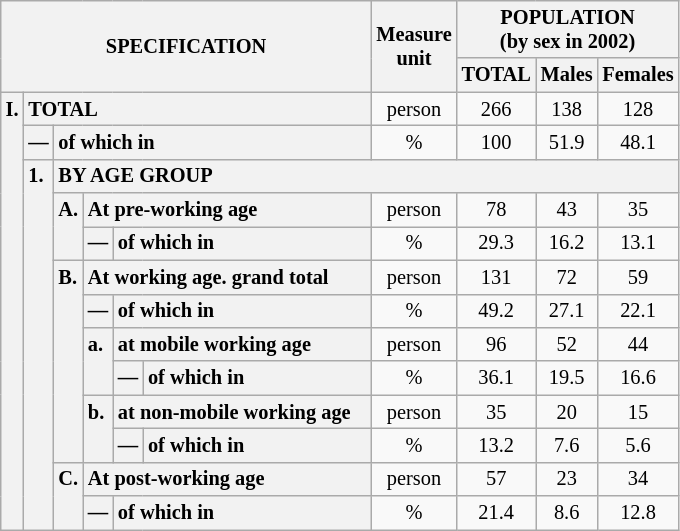<table class="wikitable" style="font-size:85%; text-align:center">
<tr>
<th rowspan="2" colspan="6">SPECIFICATION</th>
<th rowspan="2">Measure<br> unit</th>
<th colspan="3" rowspan="1">POPULATION<br> (by sex in 2002)</th>
</tr>
<tr>
<th>TOTAL</th>
<th>Males</th>
<th>Females</th>
</tr>
<tr>
<th style="text-align:left" valign="top" rowspan="13">I.</th>
<th style="text-align:left" colspan="5">TOTAL</th>
<td>person</td>
<td>266</td>
<td>138</td>
<td>128</td>
</tr>
<tr>
<th style="text-align:left" valign="top">—</th>
<th style="text-align:left" colspan="4">of which in</th>
<td>%</td>
<td>100</td>
<td>51.9</td>
<td>48.1</td>
</tr>
<tr>
<th style="text-align:left" valign="top" rowspan="11">1.</th>
<th style="text-align:left" colspan="19">BY AGE GROUP</th>
</tr>
<tr>
<th style="text-align:left" valign="top" rowspan="2">A.</th>
<th style="text-align:left" colspan="3">At pre-working age</th>
<td>person</td>
<td>78</td>
<td>43</td>
<td>35</td>
</tr>
<tr>
<th style="text-align:left" valign="top">—</th>
<th style="text-align:left" valign="top" colspan="2">of which in</th>
<td>%</td>
<td>29.3</td>
<td>16.2</td>
<td>13.1</td>
</tr>
<tr>
<th style="text-align:left" valign="top" rowspan="6">B.</th>
<th style="text-align:left" colspan="3">At working age. grand total</th>
<td>person</td>
<td>131</td>
<td>72</td>
<td>59</td>
</tr>
<tr>
<th style="text-align:left" valign="top">—</th>
<th style="text-align:left" valign="top" colspan="2">of which in</th>
<td>%</td>
<td>49.2</td>
<td>27.1</td>
<td>22.1</td>
</tr>
<tr>
<th style="text-align:left" valign="top" rowspan="2">a.</th>
<th style="text-align:left" colspan="2">at mobile working age</th>
<td>person</td>
<td>96</td>
<td>52</td>
<td>44</td>
</tr>
<tr>
<th style="text-align:left" valign="top">—</th>
<th style="text-align:left" valign="top" colspan="1">of which in                        </th>
<td>%</td>
<td>36.1</td>
<td>19.5</td>
<td>16.6</td>
</tr>
<tr>
<th style="text-align:left" valign="top" rowspan="2">b.</th>
<th style="text-align:left" colspan="2">at non-mobile working age</th>
<td>person</td>
<td>35</td>
<td>20</td>
<td>15</td>
</tr>
<tr>
<th style="text-align:left" valign="top">—</th>
<th style="text-align:left" valign="top" colspan="1">of which in                        </th>
<td>%</td>
<td>13.2</td>
<td>7.6</td>
<td>5.6</td>
</tr>
<tr>
<th style="text-align:left" valign="top" rowspan="2">C.</th>
<th style="text-align:left" colspan="3">At post-working age</th>
<td>person</td>
<td>57</td>
<td>23</td>
<td>34</td>
</tr>
<tr>
<th style="text-align:left" valign="top">—</th>
<th style="text-align:left" valign="top" colspan="2">of which in</th>
<td>%</td>
<td>21.4</td>
<td>8.6</td>
<td>12.8</td>
</tr>
</table>
